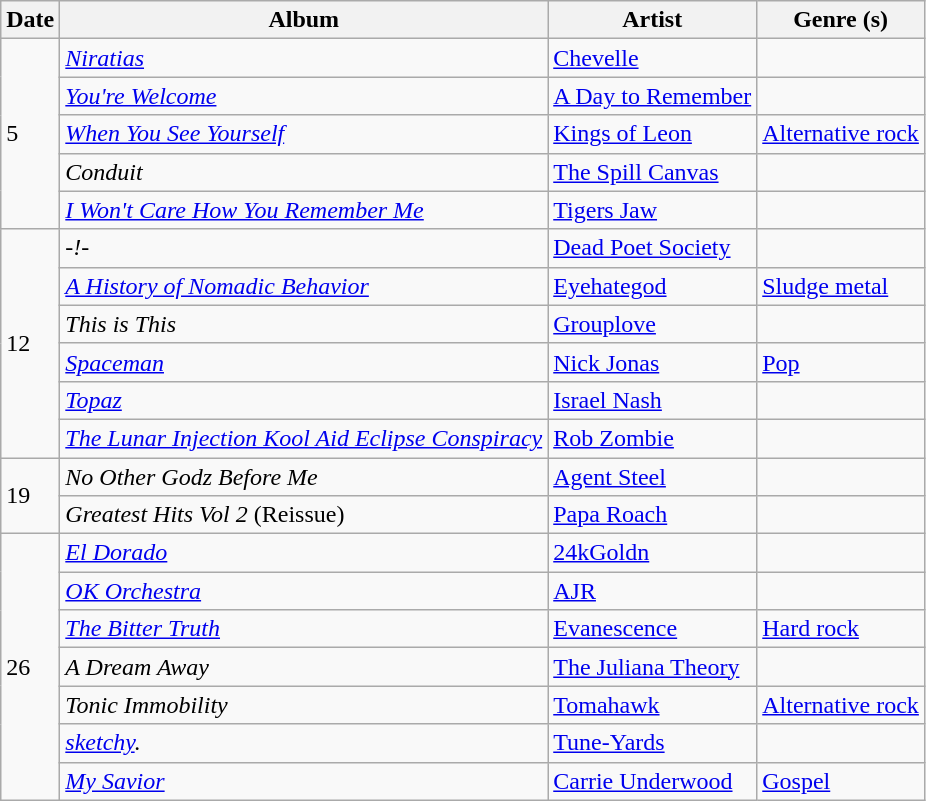<table class="wikitable">
<tr>
<th>Date</th>
<th>Album</th>
<th>Artist</th>
<th>Genre (s)</th>
</tr>
<tr>
<td rowspan="5">5</td>
<td><em><a href='#'>Niratias</a></em></td>
<td><a href='#'>Chevelle</a></td>
<td></td>
</tr>
<tr>
<td><em><a href='#'>You're Welcome</a></em></td>
<td><a href='#'>A Day to Remember</a></td>
<td></td>
</tr>
<tr>
<td><em><a href='#'>When You See Yourself</a></em></td>
<td><a href='#'>Kings of Leon</a></td>
<td><a href='#'>Alternative rock</a></td>
</tr>
<tr>
<td><em>Conduit</em></td>
<td><a href='#'>The Spill Canvas</a></td>
<td></td>
</tr>
<tr>
<td><em><a href='#'>I Won't Care How You Remember Me</a></em></td>
<td><a href='#'>Tigers Jaw</a></td>
<td></td>
</tr>
<tr>
<td rowspan="6">12</td>
<td><em>-!-</em></td>
<td><a href='#'>Dead Poet Society</a></td>
<td></td>
</tr>
<tr>
<td><em><a href='#'>A History of Nomadic Behavior</a></em></td>
<td><a href='#'>Eyehategod</a></td>
<td><a href='#'>Sludge metal</a></td>
</tr>
<tr>
<td><em>This is This</em></td>
<td><a href='#'>Grouplove</a></td>
<td></td>
</tr>
<tr>
<td><em><a href='#'>Spaceman</a></em></td>
<td><a href='#'>Nick Jonas</a></td>
<td><a href='#'>Pop</a></td>
</tr>
<tr>
<td><em><a href='#'>Topaz</a></em></td>
<td><a href='#'>Israel Nash</a></td>
<td></td>
</tr>
<tr>
<td><em><a href='#'>The Lunar Injection Kool Aid Eclipse Conspiracy</a></em></td>
<td><a href='#'>Rob Zombie</a></td>
<td></td>
</tr>
<tr>
<td rowspan="2">19</td>
<td><em>No Other Godz Before Me</em></td>
<td><a href='#'>Agent Steel</a></td>
<td></td>
</tr>
<tr>
<td><em>Greatest Hits Vol 2</em> (Reissue)</td>
<td><a href='#'>Papa Roach</a></td>
<td></td>
</tr>
<tr>
<td rowspan="7">26</td>
<td><em><a href='#'>El Dorado</a></em></td>
<td><a href='#'>24kGoldn</a></td>
<td></td>
</tr>
<tr>
<td><em><a href='#'>OK Orchestra</a></em></td>
<td><a href='#'>AJR</a></td>
<td></td>
</tr>
<tr>
<td><em><a href='#'>The Bitter Truth</a></em></td>
<td><a href='#'>Evanescence</a></td>
<td><a href='#'>Hard rock</a></td>
</tr>
<tr>
<td><em>A Dream Away</em></td>
<td><a href='#'>The Juliana Theory</a></td>
<td></td>
</tr>
<tr>
<td><em>Tonic Immobility</em></td>
<td><a href='#'>Tomahawk</a></td>
<td><a href='#'>Alternative rock</a></td>
</tr>
<tr>
<td><em><a href='#'>sketchy</a>.</em></td>
<td><a href='#'>Tune-Yards</a></td>
<td></td>
</tr>
<tr>
<td><em><a href='#'>My Savior</a></em></td>
<td><a href='#'>Carrie Underwood</a></td>
<td><a href='#'>Gospel</a></td>
</tr>
</table>
